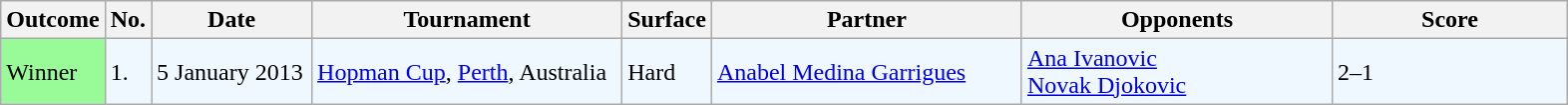<table class=wikitable>
<tr>
<th>Outcome</th>
<th>No.</th>
<th width=100>Date</th>
<th width=200>Tournament</th>
<th>Surface</th>
<th width=200>Partner</th>
<th width=200>Opponents</th>
<th width=150>Score</th>
</tr>
<tr bgcolor=f0f8ff>
<td bgcolor=98FB98>Winner</td>
<td>1.</td>
<td>5 January 2013</td>
<td><a href='#'>Hopman Cup</a>, <a href='#'>Perth</a>, Australia</td>
<td>Hard</td>
<td> <a href='#'>Anabel Medina Garrigues</a></td>
<td> <a href='#'>Ana Ivanovic</a><br> <a href='#'>Novak Djokovic</a></td>
<td>2–1</td>
</tr>
</table>
